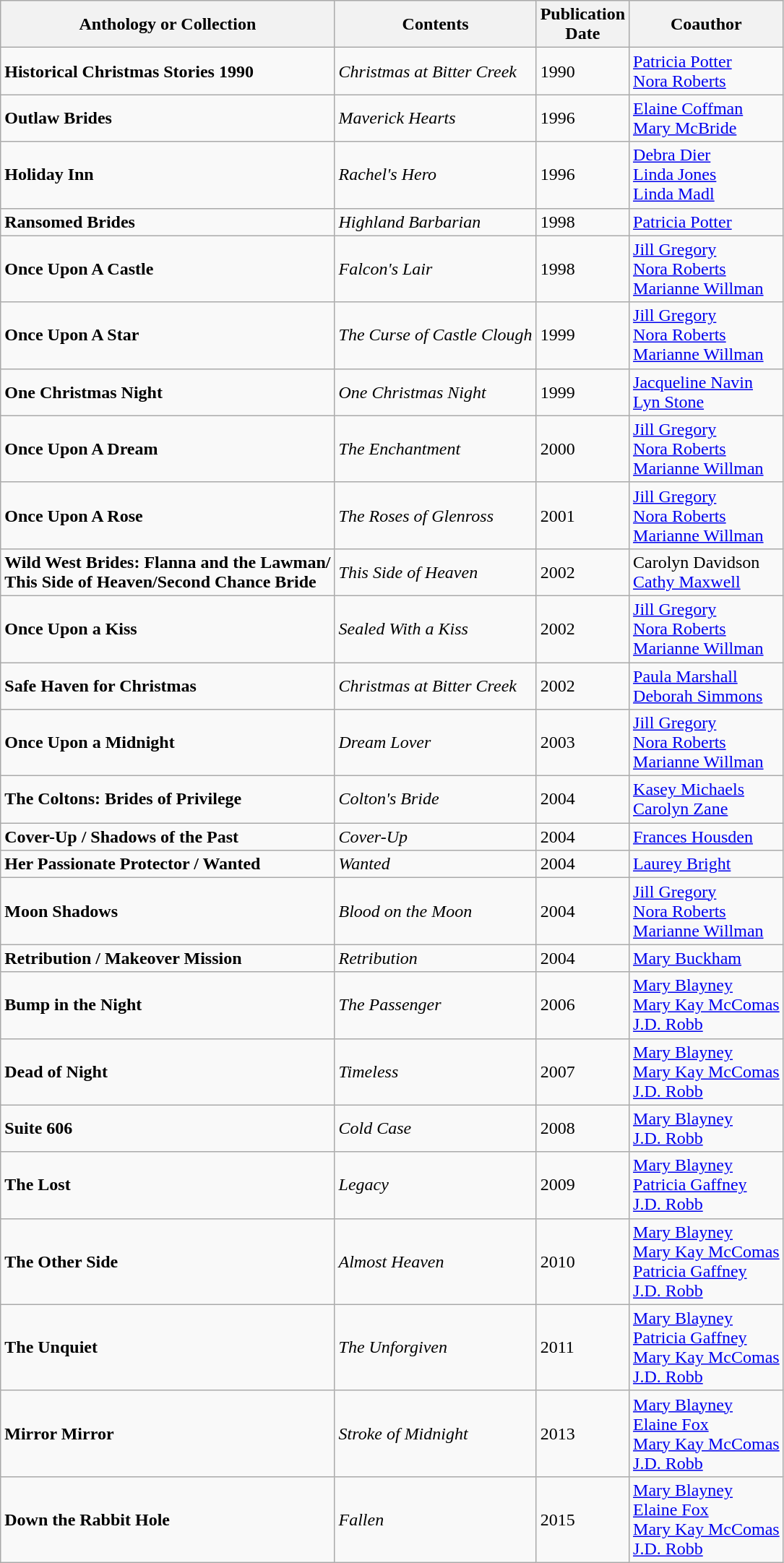<table class="wikitable">
<tr>
<th>Anthology or Collection</th>
<th>Contents</th>
<th>Publication<br>Date</th>
<th>Coauthor</th>
</tr>
<tr>
<td><strong>Historical Christmas Stories 1990</strong></td>
<td><em>Christmas at Bitter Creek</em></td>
<td>1990</td>
<td><a href='#'>Patricia Potter</a><br><a href='#'>Nora Roberts</a></td>
</tr>
<tr>
<td><strong>Outlaw Brides</strong></td>
<td><em>Maverick Hearts</em></td>
<td>1996</td>
<td><a href='#'>Elaine Coffman</a><br><a href='#'>Mary McBride</a></td>
</tr>
<tr>
<td><strong>Holiday Inn</strong></td>
<td><em>Rachel's Hero</em></td>
<td>1996</td>
<td><a href='#'>Debra Dier</a><br><a href='#'>Linda Jones</a><br><a href='#'>Linda Madl</a></td>
</tr>
<tr>
<td><strong>Ransomed Brides</strong></td>
<td><em>Highland Barbarian</em></td>
<td>1998</td>
<td><a href='#'>Patricia Potter</a></td>
</tr>
<tr>
<td><strong>Once Upon A Castle</strong></td>
<td><em>Falcon's Lair</em></td>
<td>1998</td>
<td><a href='#'>Jill Gregory</a><br><a href='#'>Nora Roberts</a><br><a href='#'>Marianne Willman</a></td>
</tr>
<tr>
<td><strong>Once Upon A Star</strong></td>
<td><em>The Curse of Castle Clough</em></td>
<td>1999</td>
<td><a href='#'>Jill Gregory</a><br><a href='#'>Nora Roberts</a><br><a href='#'>Marianne Willman</a></td>
</tr>
<tr>
<td><strong>One Christmas Night</strong></td>
<td><em>One Christmas Night</em></td>
<td>1999</td>
<td><a href='#'>Jacqueline Navin</a><br><a href='#'>Lyn Stone</a></td>
</tr>
<tr>
<td><strong>Once Upon A Dream</strong></td>
<td><em>The Enchantment</em></td>
<td>2000</td>
<td><a href='#'>Jill Gregory</a><br><a href='#'>Nora Roberts</a><br><a href='#'>Marianne Willman</a></td>
</tr>
<tr>
<td><strong>Once Upon A Rose</strong></td>
<td><em>The Roses of Glenross</em></td>
<td>2001</td>
<td><a href='#'>Jill Gregory</a><br><a href='#'>Nora Roberts</a><br><a href='#'>Marianne Willman</a></td>
</tr>
<tr>
<td><strong>Wild West Brides: Flanna and the Lawman/</strong><br><strong>This Side of Heaven/Second Chance Bride</strong></td>
<td><em>This Side of Heaven</em></td>
<td>2002</td>
<td>Carolyn Davidson<br><a href='#'>Cathy Maxwell</a></td>
</tr>
<tr>
<td><strong>Once Upon a Kiss</strong></td>
<td><em>Sealed With a Kiss</em></td>
<td>2002</td>
<td><a href='#'>Jill Gregory</a><br><a href='#'>Nora Roberts</a><br><a href='#'>Marianne Willman</a></td>
</tr>
<tr>
<td><strong>Safe Haven for Christmas</strong></td>
<td><em>Christmas at Bitter Creek</em></td>
<td>2002</td>
<td><a href='#'>Paula Marshall</a><br><a href='#'>Deborah Simmons</a></td>
</tr>
<tr>
<td><strong>Once Upon a Midnight</strong></td>
<td><em>Dream Lover</em></td>
<td>2003</td>
<td><a href='#'>Jill Gregory</a><br><a href='#'>Nora Roberts</a><br><a href='#'>Marianne Willman</a></td>
</tr>
<tr>
<td><strong>The Coltons: Brides of Privilege</strong></td>
<td><em>Colton's Bride</em></td>
<td>2004</td>
<td><a href='#'>Kasey Michaels</a><br><a href='#'>Carolyn Zane</a></td>
</tr>
<tr>
<td><strong>Cover-Up / Shadows of the Past</strong></td>
<td><em>Cover-Up</em></td>
<td>2004</td>
<td><a href='#'>Frances Housden</a></td>
</tr>
<tr>
<td><strong>Her Passionate Protector / Wanted</strong></td>
<td><em>Wanted</em></td>
<td>2004</td>
<td><a href='#'>Laurey Bright</a></td>
</tr>
<tr>
<td><strong>Moon Shadows</strong></td>
<td><em>Blood on the Moon</em></td>
<td>2004</td>
<td><a href='#'>Jill Gregory</a><br><a href='#'>Nora Roberts</a><br><a href='#'>Marianne Willman</a></td>
</tr>
<tr>
<td><strong>Retribution / Makeover Mission</strong></td>
<td><em>Retribution</em></td>
<td>2004</td>
<td><a href='#'>Mary Buckham</a></td>
</tr>
<tr>
<td><strong>Bump in the Night</strong></td>
<td><em>The Passenger</em></td>
<td>2006</td>
<td><a href='#'>Mary Blayney</a><br><a href='#'>Mary Kay McComas</a><br><a href='#'>J.D. Robb</a></td>
</tr>
<tr>
<td><strong>Dead of Night</strong></td>
<td><em>Timeless</em></td>
<td>2007</td>
<td><a href='#'>Mary Blayney</a><br><a href='#'>Mary Kay McComas</a><br><a href='#'>J.D. Robb</a></td>
</tr>
<tr>
<td><strong>Suite 606</strong></td>
<td><em>Cold Case</em></td>
<td>2008</td>
<td><a href='#'>Mary Blayney</a><br><a href='#'>J.D. Robb</a></td>
</tr>
<tr>
<td><strong>The Lost</strong></td>
<td><em>Legacy</em></td>
<td>2009</td>
<td><a href='#'>Mary Blayney</a><br><a href='#'>Patricia Gaffney</a><br><a href='#'>J.D. Robb</a></td>
</tr>
<tr>
<td><strong>The Other Side</strong></td>
<td><em>Almost Heaven</em></td>
<td>2010</td>
<td><a href='#'>Mary Blayney</a><br><a href='#'>Mary Kay McComas</a><br><a href='#'>Patricia Gaffney</a><br><a href='#'>J.D. Robb</a></td>
</tr>
<tr>
<td><strong>The Unquiet</strong></td>
<td><em>The Unforgiven</em></td>
<td>2011</td>
<td><a href='#'>Mary Blayney</a><br><a href='#'>Patricia Gaffney</a><br><a href='#'>Mary Kay McComas</a><br><a href='#'>J.D. Robb</a></td>
</tr>
<tr>
<td><strong>Mirror Mirror</strong></td>
<td><em>Stroke of Midnight</em></td>
<td>2013</td>
<td><a href='#'>Mary Blayney</a><br><a href='#'>Elaine Fox</a><br><a href='#'>Mary Kay McComas</a><br><a href='#'>J.D. Robb</a></td>
</tr>
<tr>
<td><strong>Down the Rabbit Hole</strong></td>
<td><em>Fallen</em></td>
<td>2015</td>
<td><a href='#'>Mary Blayney</a><br><a href='#'>Elaine Fox</a><br><a href='#'>Mary Kay McComas</a><br><a href='#'>J.D. Robb</a></td>
</tr>
</table>
